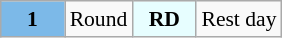<table class="wikitable" style="margin:0.5em auto; font-size:90%;position:relative;">
<tr>
<td style="width:2.5em; background:#7CB9E8; text-align:center"><strong>1</strong></td>
<td>Round</td>
<td style="width:2.5em; background:#E7FEFF; text-align:center"><strong>RD</strong></td>
<td>Rest day</td>
</tr>
</table>
